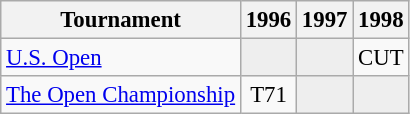<table class="wikitable" style="font-size:95%;">
<tr>
<th>Tournament</th>
<th>1996</th>
<th>1997</th>
<th>1998</th>
</tr>
<tr>
<td><a href='#'>U.S. Open</a></td>
<td style="background:#eeeeee;"></td>
<td style="background:#eeeeee;"></td>
<td align="center">CUT</td>
</tr>
<tr>
<td><a href='#'>The Open Championship</a></td>
<td align="center">T71</td>
<td style="background:#eeeeee;"></td>
<td style="background:#eeeeee;"></td>
</tr>
</table>
